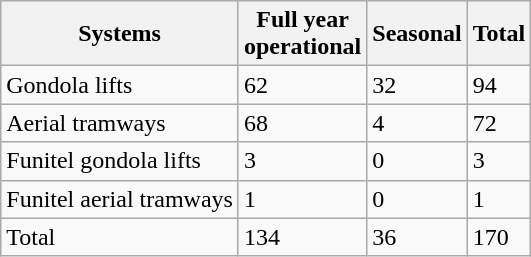<table class="wikitable">
<tr>
<th>Systems</th>
<th>Full year<br>operational</th>
<th>Seasonal</th>
<th>Total</th>
</tr>
<tr>
<td>Gondola lifts</td>
<td>62</td>
<td>32</td>
<td>94</td>
</tr>
<tr>
<td>Aerial tramways</td>
<td>68</td>
<td>4</td>
<td>72</td>
</tr>
<tr>
<td>Funitel gondola lifts</td>
<td>3</td>
<td>0</td>
<td>3</td>
</tr>
<tr>
<td>Funitel aerial tramways</td>
<td>1</td>
<td>0</td>
<td>1</td>
</tr>
<tr>
<td>Total</td>
<td>134</td>
<td>36</td>
<td>170</td>
</tr>
</table>
